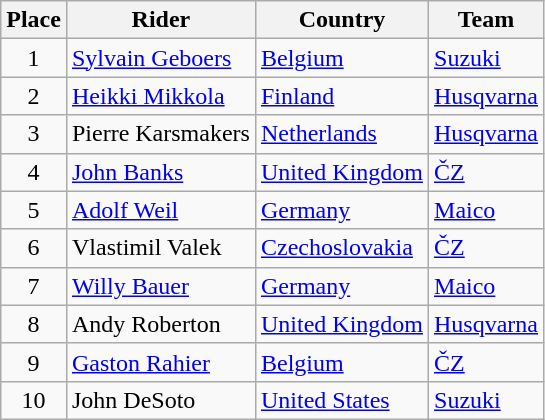<table class="wikitable">
<tr>
<th>Place</th>
<th>Rider</th>
<th>Country</th>
<th>Team</th>
</tr>
<tr>
<td align="center">1</td>
<td> <a href='#'>Sylvain Geboers</a></td>
<td><a href='#'>Belgium</a></td>
<td><a href='#'>Suzuki</a></td>
</tr>
<tr>
<td align="center">2</td>
<td> <a href='#'>Heikki Mikkola</a></td>
<td><a href='#'>Finland</a></td>
<td><a href='#'>Husqvarna</a></td>
</tr>
<tr>
<td align="center">3</td>
<td> Pierre Karsmakers</td>
<td><a href='#'>Netherlands</a></td>
<td><a href='#'>Husqvarna</a></td>
</tr>
<tr>
<td align="center">4</td>
<td> <a href='#'>John Banks</a></td>
<td><a href='#'>United Kingdom</a></td>
<td><a href='#'>ČZ</a></td>
</tr>
<tr>
<td align="center">5</td>
<td> <a href='#'>Adolf Weil</a></td>
<td><a href='#'>Germany</a></td>
<td><a href='#'>Maico</a></td>
</tr>
<tr>
<td align="center">6</td>
<td> Vlastimil Valek</td>
<td><a href='#'>Czechoslovakia</a></td>
<td><a href='#'>ČZ</a></td>
</tr>
<tr>
<td align="center">7</td>
<td> <a href='#'>Willy Bauer</a></td>
<td><a href='#'>Germany</a></td>
<td><a href='#'>Maico</a></td>
</tr>
<tr>
<td align="center">8</td>
<td> Andy Roberton</td>
<td><a href='#'>United Kingdom</a></td>
<td><a href='#'>Husqvarna</a></td>
</tr>
<tr>
<td align="center">9</td>
<td> <a href='#'>Gaston Rahier</a></td>
<td><a href='#'>Belgium</a></td>
<td><a href='#'>ČZ</a></td>
</tr>
<tr>
<td align="center">10</td>
<td> John DeSoto</td>
<td><a href='#'>United States</a></td>
<td><a href='#'>Suzuki</a></td>
</tr>
</table>
